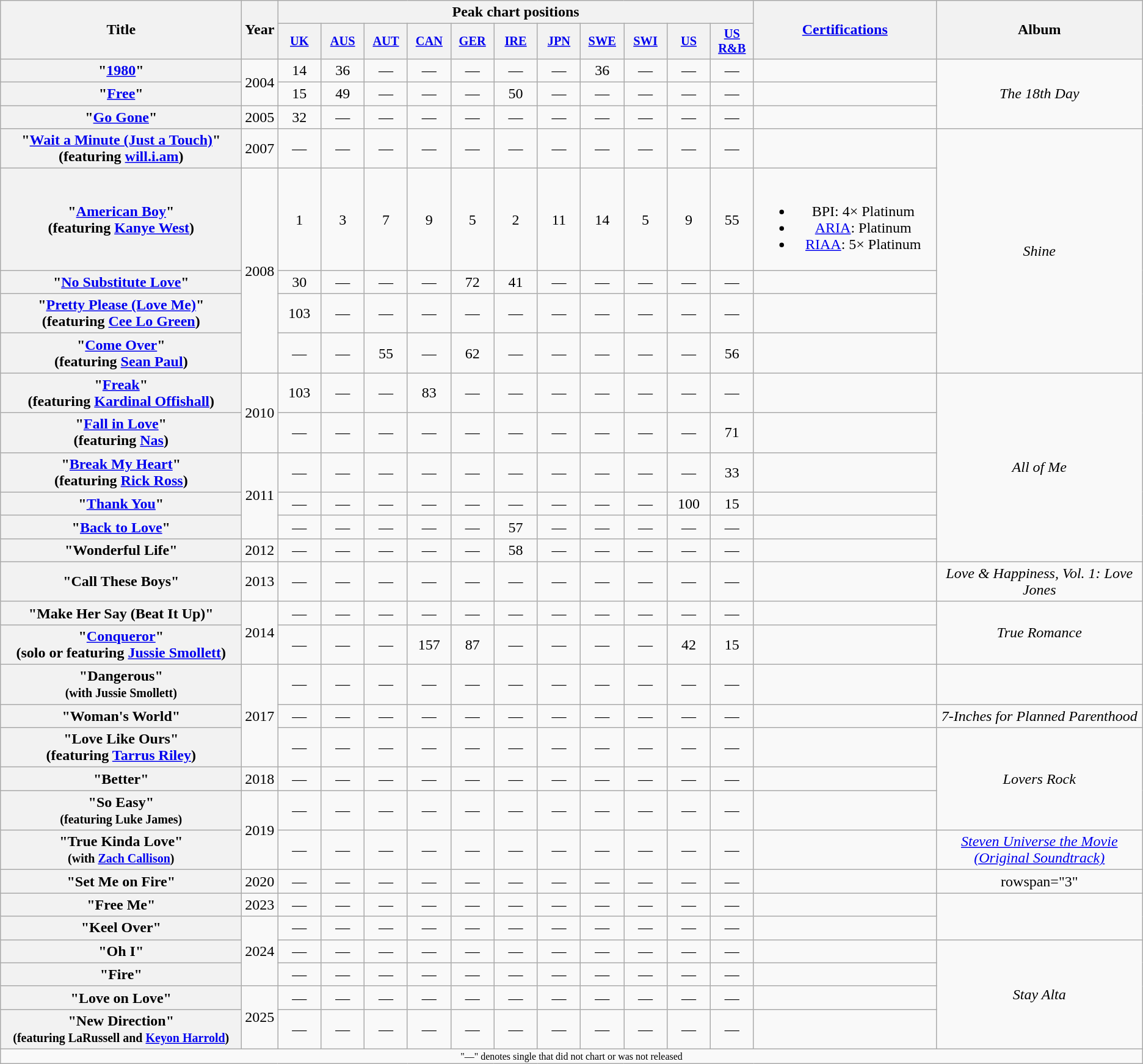<table class="wikitable plainrowheaders" style="text-align:center;">
<tr>
<th scope="col" rowspan="2" style="width:16em;">Title</th>
<th scope="col" rowspan="2">Year</th>
<th scope="col" colspan="11">Peak chart positions</th>
<th scope="col" rowspan="2" style="width:12em;"><a href='#'>Certifications</a></th>
<th scope="col" rowspan="2">Album</th>
</tr>
<tr>
<th scope="col" style="width:3em;font-size:85%;"><a href='#'>UK</a><br></th>
<th scope="col" style="width:3em;font-size:85%;"><a href='#'>AUS</a><br></th>
<th scope="col" style="width:3em;font-size:85%;"><a href='#'>AUT</a><br></th>
<th scope="col" style="width:3em;font-size:85%;"><a href='#'>CAN</a><br></th>
<th scope="col" style="width:3em;font-size:85%;"><a href='#'>GER</a><br></th>
<th scope="col" style="width:3em;font-size:85%;"><a href='#'>IRE</a><br></th>
<th scope="col" style="width:3em;font-size:85%;"><a href='#'>JPN</a><br></th>
<th scope="col" style="width:3em;font-size:85%;"><a href='#'>SWE</a><br></th>
<th scope="col" style="width:3em;font-size:85%;"><a href='#'>SWI</a><br></th>
<th scope="col" style="width:3em;font-size:85%;"><a href='#'>US</a><br></th>
<th scope="col" style="width:3em;font-size:85%;"><a href='#'>US R&B</a><br></th>
</tr>
<tr>
<th scope="row">"<a href='#'>1980</a>"</th>
<td rowspan="2">2004</td>
<td>14</td>
<td>36</td>
<td>—</td>
<td>—</td>
<td>—</td>
<td>—</td>
<td>—</td>
<td>36</td>
<td>—</td>
<td>—</td>
<td>—</td>
<td></td>
<td rowspan="3"><em>The 18th Day</em></td>
</tr>
<tr>
<th scope="row">"<a href='#'>Free</a>"</th>
<td>15</td>
<td>49</td>
<td>—</td>
<td>—</td>
<td>—</td>
<td>50</td>
<td>—</td>
<td>—</td>
<td>—</td>
<td>—</td>
<td>—</td>
<td></td>
</tr>
<tr>
<th scope="row">"<a href='#'>Go Gone</a>"</th>
<td>2005</td>
<td>32</td>
<td>—</td>
<td>—</td>
<td>—</td>
<td>—</td>
<td>—</td>
<td>—</td>
<td>—</td>
<td>—</td>
<td>—</td>
<td>—</td>
<td></td>
</tr>
<tr>
<th scope="row">"<a href='#'>Wait a Minute (Just a Touch)</a>"<br><span>(featuring <a href='#'>will.i.am</a>)</span></th>
<td>2007</td>
<td>—</td>
<td>—</td>
<td>—</td>
<td>—</td>
<td>—</td>
<td>—</td>
<td>—</td>
<td>—</td>
<td>—</td>
<td>—</td>
<td>—</td>
<td></td>
<td rowspan="5"><em>Shine</em></td>
</tr>
<tr>
<th scope="row">"<a href='#'>American Boy</a>"<br><span>(featuring <a href='#'>Kanye West</a>)</span></th>
<td rowspan="4">2008</td>
<td>1</td>
<td>3</td>
<td>7</td>
<td>9</td>
<td>5</td>
<td>2</td>
<td>11</td>
<td>14</td>
<td>5</td>
<td>9</td>
<td>55</td>
<td><br><ul><li>BPI: 4× Platinum</li><li><a href='#'>ARIA</a>: Platinum</li><li><a href='#'>RIAA</a>: 5× Platinum</li></ul></td>
</tr>
<tr>
<th scope="row">"<a href='#'>No Substitute Love</a>"</th>
<td>30</td>
<td>—</td>
<td>—</td>
<td>—</td>
<td>72</td>
<td>41</td>
<td>—</td>
<td>—</td>
<td>—</td>
<td>—</td>
<td>—</td>
<td></td>
</tr>
<tr>
<th scope="row">"<a href='#'>Pretty Please (Love Me)</a>"<br><span>(featuring <a href='#'>Cee Lo Green</a>)</span></th>
<td>103</td>
<td>—</td>
<td>—</td>
<td>—</td>
<td>—</td>
<td>—</td>
<td>—</td>
<td>—</td>
<td>—</td>
<td>—</td>
<td>—</td>
<td></td>
</tr>
<tr>
<th scope="row">"<a href='#'>Come Over</a>"<br><span>(featuring <a href='#'>Sean Paul</a>)</span></th>
<td>—</td>
<td>—</td>
<td>55</td>
<td>—</td>
<td>62</td>
<td>—</td>
<td>—</td>
<td>—</td>
<td>—</td>
<td>—</td>
<td>56</td>
<td></td>
</tr>
<tr>
<th scope="row">"<a href='#'>Freak</a>"<br><span>(featuring <a href='#'>Kardinal Offishall</a>)</span></th>
<td rowspan="2">2010</td>
<td>103</td>
<td>—</td>
<td>—</td>
<td>83</td>
<td>—</td>
<td>—</td>
<td>—</td>
<td>—</td>
<td>—</td>
<td>—</td>
<td>—</td>
<td></td>
<td rowspan="6"><em>All of Me</em></td>
</tr>
<tr>
<th scope="row">"<a href='#'>Fall in Love</a>"<br><span>(featuring <a href='#'>Nas</a>)</span></th>
<td>—</td>
<td>—</td>
<td>—</td>
<td>—</td>
<td>—</td>
<td>—</td>
<td>—</td>
<td>—</td>
<td>—</td>
<td>—</td>
<td>71</td>
<td></td>
</tr>
<tr>
<th scope="row">"<a href='#'>Break My Heart</a>"<br><span>(featuring <a href='#'>Rick Ross</a>)</span></th>
<td rowspan="3">2011</td>
<td>—</td>
<td>—</td>
<td>—</td>
<td>—</td>
<td>—</td>
<td>—</td>
<td>—</td>
<td>—</td>
<td>—</td>
<td>—</td>
<td>33</td>
<td></td>
</tr>
<tr>
<th scope="row">"<a href='#'>Thank You</a>"</th>
<td>—</td>
<td>—</td>
<td>—</td>
<td>—</td>
<td>—</td>
<td>—</td>
<td>—</td>
<td>—</td>
<td>—</td>
<td>100</td>
<td>15</td>
<td></td>
</tr>
<tr>
<th scope="row">"<a href='#'>Back to Love</a>"</th>
<td>—</td>
<td>—</td>
<td>—</td>
<td>—</td>
<td>—</td>
<td>57<br></td>
<td>—</td>
<td>—</td>
<td>—</td>
<td>—</td>
<td>—</td>
<td></td>
</tr>
<tr>
<th scope="row">"Wonderful Life"</th>
<td>2012</td>
<td>—</td>
<td>—</td>
<td>—</td>
<td>—</td>
<td>—</td>
<td>58</td>
<td>—</td>
<td>—</td>
<td>—</td>
<td>—</td>
<td>—</td>
<td></td>
</tr>
<tr>
<th scope="row">"Call These Boys"</th>
<td>2013</td>
<td>—</td>
<td>—</td>
<td>—</td>
<td>—</td>
<td>—</td>
<td>—</td>
<td>—</td>
<td>—</td>
<td>—</td>
<td>—</td>
<td>—</td>
<td></td>
<td><em>Love & Happiness, Vol. 1: Love Jones</em></td>
</tr>
<tr>
<th scope="row">"Make Her Say (Beat It Up)"</th>
<td rowspan="2">2014</td>
<td>—</td>
<td>—</td>
<td>—</td>
<td>—</td>
<td>—</td>
<td>—</td>
<td>—</td>
<td>—</td>
<td>—</td>
<td>—</td>
<td>—</td>
<td></td>
<td rowspan="2"><em>True Romance</em></td>
</tr>
<tr>
<th scope="row">"<a href='#'>Conqueror</a>"<br><span>(solo or featuring <a href='#'>Jussie Smollett</a>)</span></th>
<td>—</td>
<td>—</td>
<td>—</td>
<td>157</td>
<td>87</td>
<td>—</td>
<td>—</td>
<td>—</td>
<td>—</td>
<td>42</td>
<td>15</td>
<td></td>
</tr>
<tr>
<th scope="row">"Dangerous"<br><small>(with Jussie Smollett)</small></th>
<td rowspan="3">2017</td>
<td>—</td>
<td>—</td>
<td>—</td>
<td>—</td>
<td>—</td>
<td>—</td>
<td>—</td>
<td>—</td>
<td>—</td>
<td>—</td>
<td>—</td>
<td></td>
<td></td>
</tr>
<tr>
<th scope="row">"Woman's World"</th>
<td>—</td>
<td>—</td>
<td>—</td>
<td>—</td>
<td>—</td>
<td>—</td>
<td>—</td>
<td>—</td>
<td>—</td>
<td>—</td>
<td>—</td>
<td></td>
<td><em>7-Inches for Planned Parenthood</em></td>
</tr>
<tr>
<th scope="row">"Love Like Ours"<br><span>(featuring <a href='#'>Tarrus Riley</a>)</span></th>
<td>—</td>
<td>—</td>
<td>—</td>
<td>—</td>
<td>—</td>
<td>—</td>
<td>—</td>
<td>—</td>
<td>—</td>
<td>—</td>
<td>—</td>
<td></td>
<td rowspan="3"><em>Lovers Rock</em></td>
</tr>
<tr>
<th scope="row">"Better"</th>
<td>2018</td>
<td>—</td>
<td>—</td>
<td>—</td>
<td>—</td>
<td>—</td>
<td>—</td>
<td>—</td>
<td>—</td>
<td>—</td>
<td>—</td>
<td>—</td>
<td></td>
</tr>
<tr>
<th scope="row">"So Easy" <br><small>(featuring Luke James)</small></th>
<td rowspan="2">2019</td>
<td>—</td>
<td>—</td>
<td>—</td>
<td>—</td>
<td>—</td>
<td>—</td>
<td>—</td>
<td>—</td>
<td>—</td>
<td>—</td>
<td>—</td>
<td></td>
</tr>
<tr>
<th scope="row">"True Kinda Love" <br><small>(with <a href='#'>Zach Callison</a>)</small></th>
<td>—</td>
<td>—</td>
<td>—</td>
<td>—</td>
<td>—</td>
<td>—</td>
<td>—</td>
<td>—</td>
<td>—</td>
<td>—</td>
<td>—</td>
<td></td>
<td><em><a href='#'>Steven Universe the Movie (Original Soundtrack)</a></em></td>
</tr>
<tr>
<th scope="row">"Set Me on Fire"</th>
<td>2020</td>
<td>—</td>
<td>—</td>
<td>—</td>
<td>—</td>
<td>—</td>
<td>—</td>
<td>—</td>
<td>—</td>
<td>—</td>
<td>—</td>
<td>—</td>
<td></td>
<td>rowspan="3" </td>
</tr>
<tr>
<th scope="row">"Free Me"</th>
<td>2023</td>
<td>—</td>
<td>—</td>
<td>—</td>
<td>—</td>
<td>—</td>
<td>—</td>
<td>—</td>
<td>—</td>
<td>—</td>
<td>—</td>
<td>—</td>
<td></td>
</tr>
<tr>
<th scope="row">"Keel Over"</th>
<td rowspan="3">2024</td>
<td>—</td>
<td>—</td>
<td>—</td>
<td>—</td>
<td>—</td>
<td>—</td>
<td>—</td>
<td>—</td>
<td>—</td>
<td>—</td>
<td>—</td>
<td></td>
</tr>
<tr>
<th scope="row">"Oh I"</th>
<td>—</td>
<td>—</td>
<td>—</td>
<td>—</td>
<td>—</td>
<td>—</td>
<td>—</td>
<td>—</td>
<td>—</td>
<td>—</td>
<td>—</td>
<td></td>
<td rowspan="4"><em>Stay Alta</em></td>
</tr>
<tr>
<th scope="row">"Fire"</th>
<td>—</td>
<td>—</td>
<td>—</td>
<td>—</td>
<td>—</td>
<td>—</td>
<td>—</td>
<td>—</td>
<td>—</td>
<td>—</td>
<td>—</td>
<td></td>
</tr>
<tr>
<th scope="row">"Love on Love"</th>
<td rowspan="2">2025</td>
<td>—</td>
<td>—</td>
<td>—</td>
<td>—</td>
<td>—</td>
<td>—</td>
<td>—</td>
<td>—</td>
<td>—</td>
<td>—</td>
<td>—</td>
<td></td>
</tr>
<tr>
<th scope="row">"New Direction" <br><small>(featuring LaRussell and <a href='#'>Keyon Harrold</a>)</small></th>
<td>—</td>
<td>—</td>
<td>—</td>
<td>—</td>
<td>—</td>
<td>—</td>
<td>—</td>
<td>—</td>
<td>—</td>
<td>—</td>
<td>—</td>
<td></td>
</tr>
<tr>
<td colspan="15" style="font-size:8pt">"—" denotes single that did not chart or was not released</td>
</tr>
</table>
